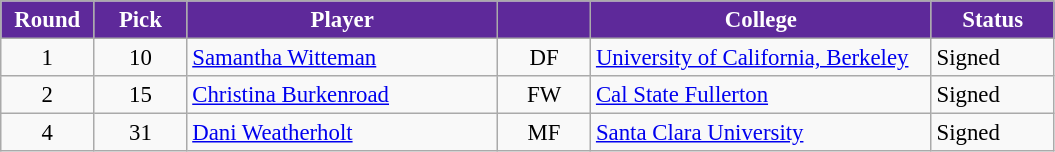<table class="wikitable" style="text-align:left; font-size:95%;">
<tr>
<th style="background:#5E299A; color:white; width:55px;">Round</th>
<th style="background:#5E299A; color:white; width:55px;">Pick</th>
<th style="background:#5E299A; color:white; width:200px;">Player</th>
<th style="background:#5E299A; color:white; width:55px;"></th>
<th style="background:#5E299A; color:white; width:220px;">College</th>
<th style="background:#5E299A; color:white; width:75px;">Status</th>
</tr>
<tr>
<td style="text-align: center;">1</td>
<td style="text-align: center;">10</td>
<td> <a href='#'>Samantha Witteman</a></td>
<td style="text-align: center;">DF</td>
<td> <a href='#'>University of California, Berkeley</a></td>
<td>Signed</td>
</tr>
<tr>
<td style="text-align: center;">2</td>
<td style="text-align: center;">15</td>
<td> <a href='#'>Christina Burkenroad</a></td>
<td style="text-align: center;">FW</td>
<td> <a href='#'>Cal State Fullerton</a></td>
<td>Signed</td>
</tr>
<tr>
<td style="text-align: center;">4</td>
<td style="text-align: center;">31</td>
<td> <a href='#'>Dani Weatherholt</a></td>
<td style="text-align: center;">MF</td>
<td> <a href='#'>Santa Clara University</a></td>
<td>Signed</td>
</tr>
</table>
